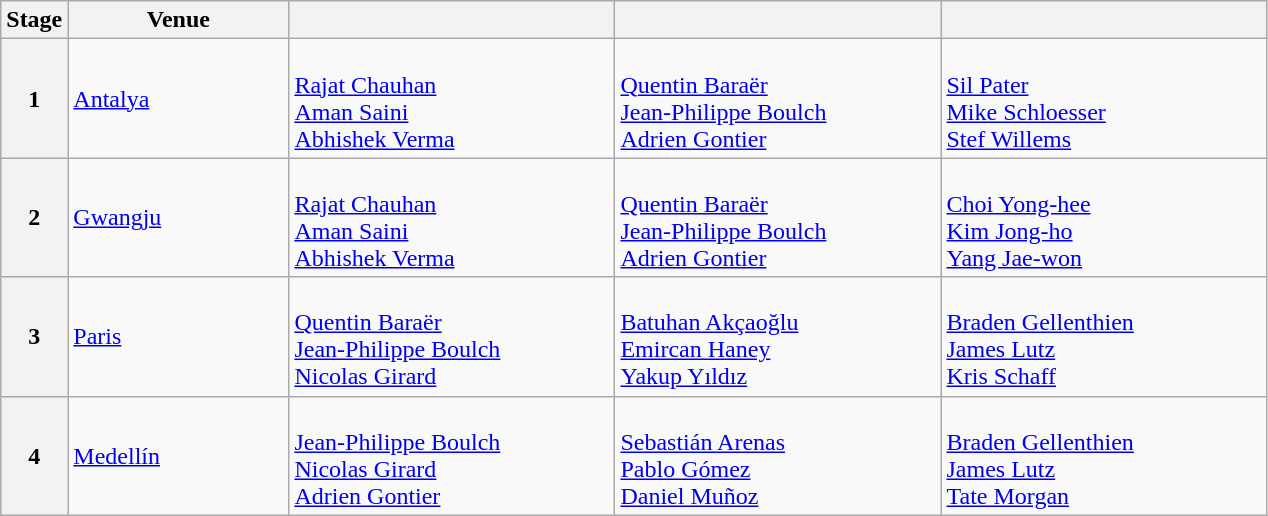<table class="wikitable">
<tr>
<th>Stage</th>
<th width=140>Venue</th>
<th width=210></th>
<th width=210></th>
<th width=210></th>
</tr>
<tr>
<th>1</th>
<td> <a href='#'>Antalya</a></td>
<td> <br> <a href='#'>Rajat Chauhan</a> <br> <a href='#'>Aman Saini</a> <br> <a href='#'>Abhishek Verma</a></td>
<td> <br> <a href='#'>Quentin Baraër</a> <br> <a href='#'>Jean-Philippe Boulch</a> <br> <a href='#'>Adrien Gontier</a></td>
<td> <br> <a href='#'>Sil Pater</a> <br> <a href='#'>Mike Schloesser</a> <br> <a href='#'>Stef Willems</a></td>
</tr>
<tr>
<th>2</th>
<td> <a href='#'>Gwangju</a></td>
<td> <br> <a href='#'>Rajat Chauhan</a> <br> <a href='#'>Aman Saini</a> <br> <a href='#'>Abhishek Verma</a></td>
<td> <br> <a href='#'>Quentin Baraër</a> <br> <a href='#'>Jean-Philippe Boulch</a> <br> <a href='#'>Adrien Gontier</a></td>
<td> <br> <a href='#'>Choi Yong-hee</a> <br> <a href='#'>Kim Jong-ho</a> <br> <a href='#'>Yang Jae-won</a></td>
</tr>
<tr>
<th>3</th>
<td> <a href='#'>Paris</a></td>
<td> <br> <a href='#'>Quentin Baraër</a> <br> <a href='#'>Jean-Philippe Boulch</a> <br> <a href='#'>Nicolas Girard</a></td>
<td> <br> <a href='#'>Batuhan Akçaoğlu</a> <br> <a href='#'>Emircan Haney</a> <br> <a href='#'>Yakup Yıldız</a></td>
<td> <br> <a href='#'>Braden Gellenthien</a> <br> <a href='#'>James Lutz</a> <br> <a href='#'>Kris Schaff</a></td>
</tr>
<tr>
<th>4</th>
<td> <a href='#'>Medellín</a></td>
<td> <br> <a href='#'>Jean-Philippe Boulch</a> <br> <a href='#'>Nicolas Girard</a> <br> <a href='#'>Adrien Gontier</a></td>
<td> <br> <a href='#'>Sebastián Arenas</a> <br> <a href='#'>Pablo Gómez</a> <br> <a href='#'>Daniel Muñoz</a></td>
<td> <br> <a href='#'>Braden Gellenthien</a> <br> <a href='#'>James Lutz</a> <br> <a href='#'>Tate Morgan</a></td>
</tr>
</table>
